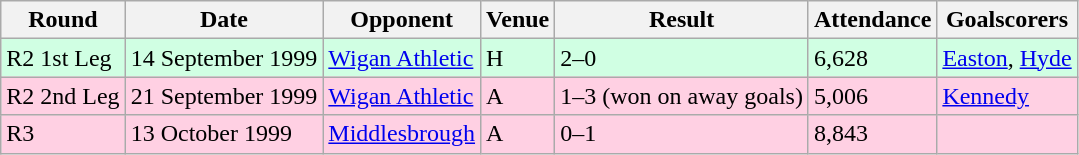<table class="wikitable">
<tr>
<th>Round</th>
<th>Date</th>
<th>Opponent</th>
<th>Venue</th>
<th>Result</th>
<th>Attendance</th>
<th>Goalscorers</th>
</tr>
<tr style="background:#d0ffe3;">
<td>R2 1st Leg</td>
<td>14 September 1999</td>
<td><a href='#'>Wigan Athletic</a></td>
<td>H</td>
<td>2–0</td>
<td>6,628</td>
<td><a href='#'>Easton</a>, <a href='#'>Hyde</a></td>
</tr>
<tr style="background:#ffd0e3;">
<td>R2 2nd Leg</td>
<td>21 September 1999</td>
<td><a href='#'>Wigan Athletic</a></td>
<td>A</td>
<td>1–3 (won on away goals)</td>
<td>5,006</td>
<td><a href='#'>Kennedy</a></td>
</tr>
<tr style="background:#ffd0e3;">
<td>R3</td>
<td>13 October 1999</td>
<td><a href='#'>Middlesbrough</a></td>
<td>A</td>
<td>0–1</td>
<td>8,843</td>
<td></td>
</tr>
</table>
